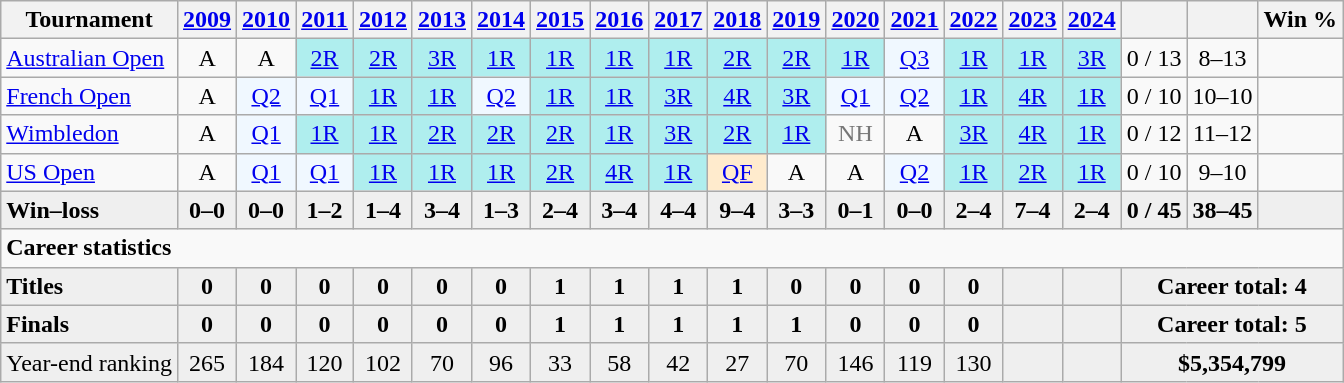<table class=wikitable style=text-align:center>
<tr>
<th>Tournament</th>
<th><a href='#'>2009</a></th>
<th><a href='#'>2010</a></th>
<th><a href='#'>2011</a></th>
<th><a href='#'>2012</a></th>
<th><a href='#'>2013</a></th>
<th><a href='#'>2014</a></th>
<th><a href='#'>2015</a></th>
<th><a href='#'>2016</a></th>
<th><a href='#'>2017</a></th>
<th><a href='#'>2018</a></th>
<th><a href='#'>2019</a></th>
<th><a href='#'>2020</a></th>
<th><a href='#'>2021</a></th>
<th><a href='#'>2022</a></th>
<th><a href='#'>2023</a></th>
<th><a href='#'>2024</a></th>
<th></th>
<th></th>
<th>Win %</th>
</tr>
<tr>
<td align=left><a href='#'>Australian Open</a></td>
<td>A</td>
<td>A</td>
<td bgcolor=afeeee><a href='#'>2R</a></td>
<td bgcolor=afeeee><a href='#'>2R</a></td>
<td bgcolor=afeeee><a href='#'>3R</a></td>
<td bgcolor=afeeee><a href='#'>1R</a></td>
<td bgcolor=afeeee><a href='#'>1R</a></td>
<td bgcolor=afeeee><a href='#'>1R</a></td>
<td bgcolor=afeeee><a href='#'>1R</a></td>
<td bgcolor=afeeee><a href='#'>2R</a></td>
<td bgcolor=afeeee><a href='#'>2R</a></td>
<td bgcolor=afeeee><a href='#'>1R</a></td>
<td bgcolor=f0f8ff><a href='#'>Q3</a></td>
<td bgcolor=afeeee><a href='#'>1R</a></td>
<td bgcolor=afeeee><a href='#'>1R</a></td>
<td bgcolor=afeeee><a href='#'>3R</a></td>
<td>0 / 13</td>
<td>8–13</td>
<td></td>
</tr>
<tr>
<td align=left><a href='#'>French Open</a></td>
<td>A</td>
<td bgcolor=f0f8ff><a href='#'>Q2</a></td>
<td bgcolor=f0f8ff><a href='#'>Q1</a></td>
<td bgcolor=afeeee><a href='#'>1R</a></td>
<td bgcolor=afeeee><a href='#'>1R</a></td>
<td bgcolor=f0f8ff><a href='#'>Q2</a></td>
<td bgcolor=afeeee><a href='#'>1R</a></td>
<td bgcolor=afeeee><a href='#'>1R</a></td>
<td bgcolor=afeeee><a href='#'>3R</a></td>
<td bgcolor=afeeee><a href='#'>4R</a></td>
<td bgcolor=afeeee><a href='#'>3R</a></td>
<td bgcolor=f0f8ff><a href='#'>Q1</a></td>
<td bgcolor=f0f8ff><a href='#'>Q2</a></td>
<td bgcolor=afeeee><a href='#'>1R</a></td>
<td bgcolor=afeeee><a href='#'>4R</a></td>
<td bgcolor=afeeee><a href='#'>1R</a></td>
<td>0 / 10</td>
<td>10–10</td>
<td></td>
</tr>
<tr>
<td align=left><a href='#'>Wimbledon</a></td>
<td>A</td>
<td bgcolor=f0f8ff><a href='#'>Q1</a></td>
<td bgcolor=afeeee><a href='#'>1R</a></td>
<td bgcolor=afeeee><a href='#'>1R</a></td>
<td bgcolor=afeeee><a href='#'>2R</a></td>
<td bgcolor=afeeee><a href='#'>2R</a></td>
<td bgcolor=afeeee><a href='#'>2R</a></td>
<td bgcolor=afeeee><a href='#'>1R</a></td>
<td bgcolor=afeeee><a href='#'>3R</a></td>
<td bgcolor=afeeee><a href='#'>2R</a></td>
<td bgcolor=afeeee><a href='#'>1R</a></td>
<td style=color:#767676>NH</td>
<td>A</td>
<td bgcolor=afeeee><a href='#'>3R</a></td>
<td bgcolor=afeeee><a href='#'>4R</a></td>
<td bgcolor=afeeee><a href='#'>1R</a></td>
<td>0 / 12</td>
<td>11–12</td>
<td></td>
</tr>
<tr>
<td align=left><a href='#'>US Open</a></td>
<td>A</td>
<td bgcolor=f0f8ff><a href='#'>Q1</a></td>
<td bgcolor=f0f8ff><a href='#'>Q1</a></td>
<td bgcolor=afeeee><a href='#'>1R</a></td>
<td bgcolor=afeeee><a href='#'>1R</a></td>
<td bgcolor=afeeee><a href='#'>1R</a></td>
<td bgcolor=afeeee><a href='#'>2R</a></td>
<td bgcolor=afeeee><a href='#'>4R</a></td>
<td bgcolor=afeeee><a href='#'>1R</a></td>
<td bgcolor=ffebcd><a href='#'>QF</a></td>
<td>A</td>
<td>A</td>
<td bgcolor=f0f8ff><a href='#'>Q2</a></td>
<td bgcolor=afeeee><a href='#'>1R</a></td>
<td bgcolor=afeeee><a href='#'>2R</a></td>
<td bgcolor=afeeee><a href='#'>1R</a></td>
<td>0 / 10</td>
<td>9–10</td>
<td></td>
</tr>
<tr style=font-weight:bold;background:#efefef>
<td style=text-align:left>Win–loss</td>
<td>0–0</td>
<td>0–0</td>
<td>1–2</td>
<td>1–4</td>
<td>3–4</td>
<td>1–3</td>
<td>2–4</td>
<td>3–4</td>
<td>4–4</td>
<td>9–4</td>
<td>3–3</td>
<td>0–1</td>
<td>0–0</td>
<td>2–4</td>
<td>7–4</td>
<td>2–4</td>
<td>0 / 45</td>
<td>38–45</td>
<td></td>
</tr>
<tr>
<td colspan="20" style="text-align:left"><strong>Career statistics</strong></td>
</tr>
<tr style="font-weight:bold; background:#efefef;">
<td style=text-align:left>Titles</td>
<td>0</td>
<td>0</td>
<td>0</td>
<td>0</td>
<td>0</td>
<td>0</td>
<td>1</td>
<td>1</td>
<td>1</td>
<td>1</td>
<td>0</td>
<td>0</td>
<td>0</td>
<td>0</td>
<td></td>
<td></td>
<td colspan="3">Career total: 4</td>
</tr>
<tr style="font-weight:bold; background:#efefef;">
<td style=text-align:left>Finals</td>
<td>0</td>
<td>0</td>
<td>0</td>
<td>0</td>
<td>0</td>
<td>0</td>
<td>1</td>
<td>1</td>
<td>1</td>
<td>1</td>
<td>1</td>
<td>0</td>
<td>0</td>
<td>0</td>
<td></td>
<td></td>
<td colspan="3">Career total: 5</td>
</tr>
<tr style=background:#efefef>
<td style=text-align:left>Year-end ranking</td>
<td>265</td>
<td>184</td>
<td>120</td>
<td>102</td>
<td>70</td>
<td>96</td>
<td>33</td>
<td>58</td>
<td>42</td>
<td>27</td>
<td>70</td>
<td>146</td>
<td>119</td>
<td>130</td>
<td></td>
<td></td>
<td colspan="3"><strong>$5,354,799</strong></td>
</tr>
</table>
